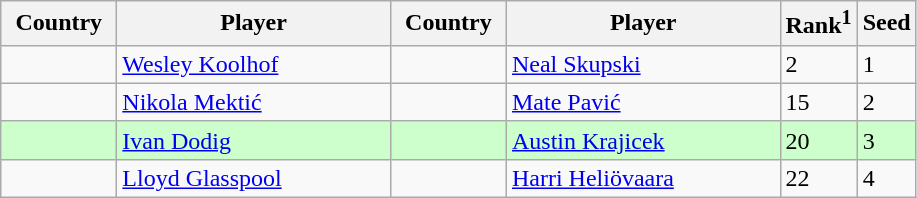<table class="sortable wikitable">
<tr>
<th width="70">Country</th>
<th width="175">Player</th>
<th width="70">Country</th>
<th width="175">Player</th>
<th>Rank<sup>1</sup></th>
<th>Seed</th>
</tr>
<tr>
<td></td>
<td><a href='#'>Wesley Koolhof</a></td>
<td></td>
<td><a href='#'>Neal Skupski</a></td>
<td>2</td>
<td>1</td>
</tr>
<tr>
<td></td>
<td><a href='#'>Nikola Mektić</a></td>
<td></td>
<td><a href='#'>Mate Pavić</a></td>
<td>15</td>
<td>2</td>
</tr>
<tr bgcolor=#cfc>
<td></td>
<td><a href='#'>Ivan Dodig</a></td>
<td></td>
<td><a href='#'>Austin Krajicek</a></td>
<td>20</td>
<td>3</td>
</tr>
<tr>
<td></td>
<td><a href='#'>Lloyd Glasspool</a></td>
<td></td>
<td><a href='#'>Harri Heliövaara</a></td>
<td>22</td>
<td>4</td>
</tr>
</table>
